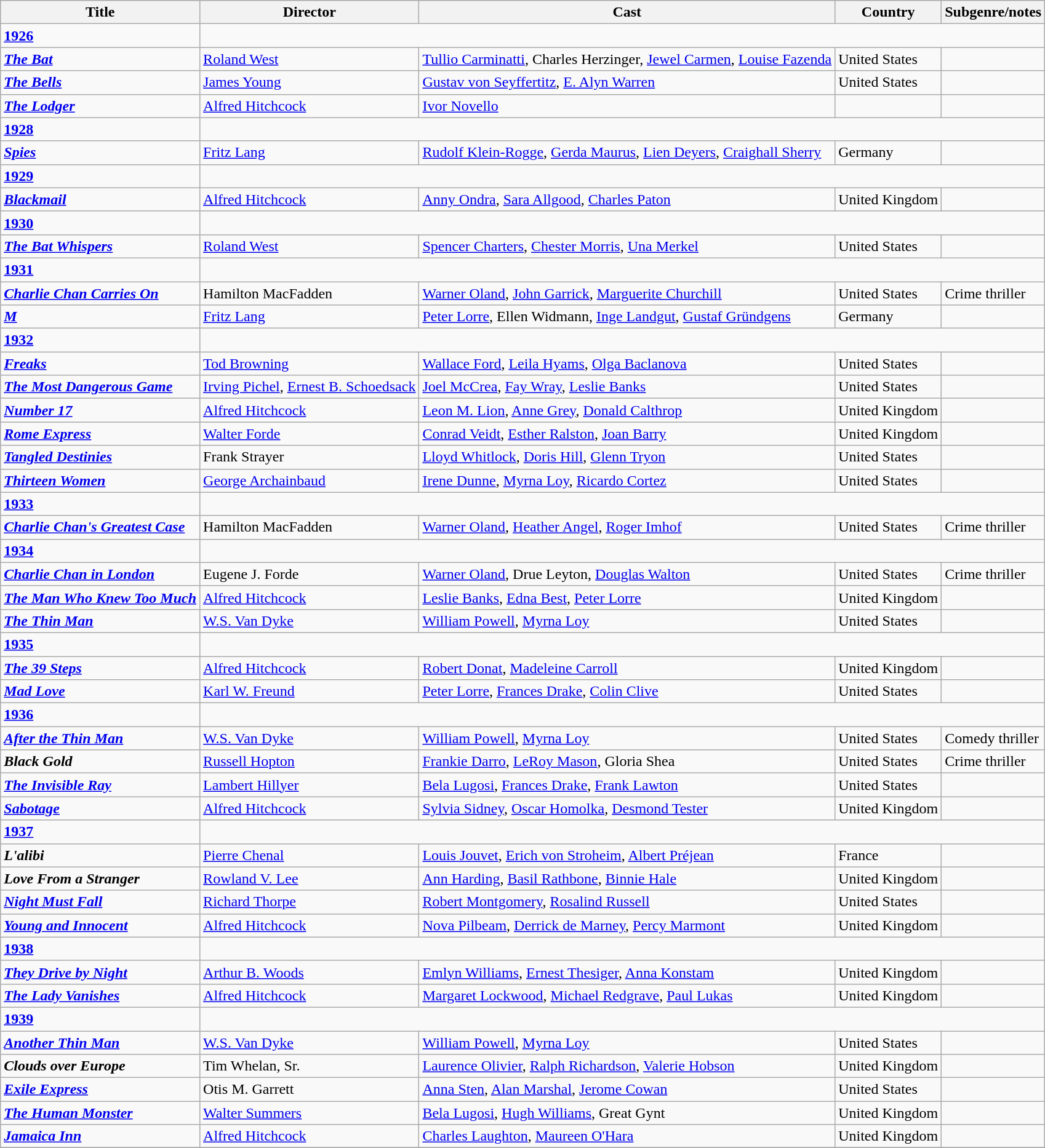<table class="wikitable">
<tr>
<th>Title</th>
<th>Director</th>
<th>Cast</th>
<th>Country</th>
<th>Subgenre/notes</th>
</tr>
<tr>
<td><strong><a href='#'>1926</a></strong></td>
</tr>
<tr>
<td><strong><em><a href='#'>The Bat</a></em></strong></td>
<td><a href='#'>Roland West</a></td>
<td><a href='#'>Tullio Carminatti</a>, Charles Herzinger, <a href='#'>Jewel Carmen</a>, <a href='#'>Louise Fazenda</a></td>
<td>United States</td>
<td></td>
</tr>
<tr>
<td><strong><em><a href='#'>The Bells</a></em></strong></td>
<td><a href='#'>James Young</a></td>
<td><a href='#'>Gustav von Seyffertitz</a>, <a href='#'>E. Alyn Warren</a></td>
<td>United States</td>
<td></td>
</tr>
<tr>
<td><strong><em><a href='#'>The Lodger</a></em></strong></td>
<td><a href='#'>Alfred Hitchcock</a></td>
<td><a href='#'>Ivor Novello</a></td>
<td></td>
<td></td>
</tr>
<tr>
<td><strong><a href='#'>1928</a></strong></td>
</tr>
<tr>
<td><strong><em><a href='#'>Spies</a></em></strong></td>
<td><a href='#'>Fritz Lang</a></td>
<td><a href='#'>Rudolf Klein-Rogge</a>, <a href='#'>Gerda Maurus</a>, <a href='#'>Lien Deyers</a>, <a href='#'>Craighall Sherry</a></td>
<td>Germany</td>
<td></td>
</tr>
<tr>
<td><strong><a href='#'>1929</a></strong></td>
</tr>
<tr>
<td><strong><em><a href='#'>Blackmail</a></em></strong></td>
<td><a href='#'>Alfred Hitchcock</a></td>
<td><a href='#'>Anny Ondra</a>, <a href='#'>Sara Allgood</a>, <a href='#'>Charles Paton</a></td>
<td>United Kingdom</td>
<td></td>
</tr>
<tr>
<td><strong><a href='#'>1930</a></strong></td>
</tr>
<tr>
<td><strong><em><a href='#'>The Bat Whispers</a></em></strong></td>
<td><a href='#'>Roland West</a></td>
<td><a href='#'>Spencer Charters</a>, <a href='#'>Chester Morris</a>, <a href='#'>Una Merkel</a></td>
<td>United States</td>
<td></td>
</tr>
<tr>
<td><strong><a href='#'>1931</a></strong></td>
</tr>
<tr>
<td><strong><em><a href='#'>Charlie Chan Carries On</a></em></strong></td>
<td>Hamilton MacFadden</td>
<td><a href='#'>Warner Oland</a>, <a href='#'>John Garrick</a>, <a href='#'>Marguerite Churchill</a></td>
<td>United States</td>
<td>Crime thriller</td>
</tr>
<tr>
<td><strong><em><a href='#'>M</a></em></strong></td>
<td><a href='#'>Fritz Lang</a></td>
<td><a href='#'>Peter Lorre</a>, Ellen Widmann, <a href='#'>Inge Landgut</a>, <a href='#'>Gustaf Gründgens</a></td>
<td>Germany</td>
<td></td>
</tr>
<tr>
<td><strong><a href='#'>1932</a></strong></td>
</tr>
<tr>
<td><strong><em><a href='#'>Freaks</a></em></strong></td>
<td><a href='#'>Tod Browning</a></td>
<td><a href='#'>Wallace Ford</a>, <a href='#'>Leila Hyams</a>, <a href='#'>Olga Baclanova</a></td>
<td>United States</td>
<td></td>
</tr>
<tr>
<td><strong><em><a href='#'>The Most Dangerous Game</a></em></strong></td>
<td><a href='#'>Irving Pichel</a>, <a href='#'>Ernest B. Schoedsack</a></td>
<td><a href='#'>Joel McCrea</a>, <a href='#'>Fay Wray</a>, <a href='#'>Leslie Banks</a></td>
<td>United States</td>
<td></td>
</tr>
<tr>
<td><strong><em><a href='#'>Number 17</a></em></strong></td>
<td><a href='#'>Alfred Hitchcock</a></td>
<td><a href='#'>Leon M. Lion</a>, <a href='#'>Anne Grey</a>, <a href='#'>Donald Calthrop</a></td>
<td>United Kingdom</td>
<td></td>
</tr>
<tr>
<td><strong><em><a href='#'>Rome Express</a></em></strong></td>
<td><a href='#'>Walter Forde</a></td>
<td><a href='#'>Conrad Veidt</a>, <a href='#'>Esther Ralston</a>, <a href='#'>Joan Barry</a></td>
<td>United Kingdom</td>
<td></td>
</tr>
<tr>
<td><strong><em><a href='#'>Tangled Destinies</a></em></strong></td>
<td>Frank Strayer</td>
<td><a href='#'>Lloyd Whitlock</a>, <a href='#'>Doris Hill</a>, <a href='#'>Glenn Tryon</a></td>
<td>United States</td>
<td></td>
</tr>
<tr>
<td><strong><em><a href='#'>Thirteen Women</a></em></strong></td>
<td><a href='#'>George Archainbaud</a></td>
<td><a href='#'>Irene Dunne</a>, <a href='#'>Myrna Loy</a>, <a href='#'>Ricardo Cortez</a></td>
<td>United States</td>
<td></td>
</tr>
<tr>
<td><strong><a href='#'>1933</a></strong></td>
</tr>
<tr>
<td><strong><em><a href='#'>Charlie Chan's Greatest Case</a></em></strong></td>
<td>Hamilton MacFadden</td>
<td><a href='#'>Warner Oland</a>, <a href='#'>Heather Angel</a>, <a href='#'>Roger Imhof</a></td>
<td>United States</td>
<td>Crime thriller</td>
</tr>
<tr>
<td><strong><a href='#'>1934</a></strong></td>
</tr>
<tr>
<td><strong><em><a href='#'>Charlie Chan in London</a></em></strong></td>
<td>Eugene J. Forde</td>
<td><a href='#'>Warner Oland</a>, Drue Leyton, <a href='#'>Douglas Walton</a></td>
<td>United States</td>
<td>Crime thriller</td>
</tr>
<tr>
<td><strong><em><a href='#'>The Man Who Knew Too Much</a></em></strong></td>
<td><a href='#'>Alfred Hitchcock</a></td>
<td><a href='#'>Leslie Banks</a>, <a href='#'>Edna Best</a>, <a href='#'>Peter Lorre</a></td>
<td>United Kingdom</td>
<td></td>
</tr>
<tr>
<td><strong><em><a href='#'>The Thin Man</a></em></strong></td>
<td><a href='#'>W.S. Van Dyke</a></td>
<td><a href='#'>William Powell</a>, <a href='#'>Myrna Loy</a></td>
<td>United States</td>
<td></td>
</tr>
<tr>
<td><strong><a href='#'>1935</a></strong></td>
</tr>
<tr>
<td><strong><em><a href='#'>The 39 Steps</a></em></strong></td>
<td><a href='#'>Alfred Hitchcock</a></td>
<td><a href='#'>Robert Donat</a>, <a href='#'>Madeleine Carroll</a></td>
<td>United Kingdom</td>
<td></td>
</tr>
<tr>
<td><strong><em><a href='#'>Mad Love</a></em></strong></td>
<td><a href='#'>Karl W. Freund</a></td>
<td><a href='#'>Peter Lorre</a>, <a href='#'>Frances Drake</a>, <a href='#'>Colin Clive</a></td>
<td>United States</td>
<td></td>
</tr>
<tr>
<td><strong><a href='#'>1936</a></strong></td>
</tr>
<tr>
<td><strong><em><a href='#'>After the Thin Man</a></em></strong></td>
<td><a href='#'>W.S. Van Dyke</a></td>
<td><a href='#'>William Powell</a>, <a href='#'>Myrna Loy</a></td>
<td>United States</td>
<td>Comedy thriller</td>
</tr>
<tr>
<td><strong><em>Black Gold</em></strong></td>
<td><a href='#'>Russell Hopton</a></td>
<td><a href='#'>Frankie Darro</a>, <a href='#'>LeRoy Mason</a>, Gloria Shea</td>
<td>United States</td>
<td>Crime thriller</td>
</tr>
<tr>
<td><strong><em><a href='#'>The Invisible Ray</a></em></strong></td>
<td><a href='#'>Lambert Hillyer</a></td>
<td><a href='#'>Bela Lugosi</a>, <a href='#'>Frances Drake</a>, <a href='#'>Frank Lawton</a></td>
<td>United States</td>
<td></td>
</tr>
<tr>
<td><strong><em><a href='#'>Sabotage</a></em></strong></td>
<td><a href='#'>Alfred Hitchcock</a></td>
<td><a href='#'>Sylvia Sidney</a>, <a href='#'>Oscar Homolka</a>, <a href='#'>Desmond Tester</a></td>
<td>United Kingdom</td>
<td></td>
</tr>
<tr>
<td><strong><a href='#'>1937</a></strong></td>
</tr>
<tr>
<td><strong><em>L'alibi</em></strong></td>
<td><a href='#'>Pierre Chenal</a></td>
<td><a href='#'>Louis Jouvet</a>, <a href='#'>Erich von Stroheim</a>, <a href='#'>Albert Préjean</a></td>
<td>France</td>
<td></td>
</tr>
<tr>
<td><strong><em>Love From a Stranger</em></strong></td>
<td><a href='#'>Rowland V. Lee</a></td>
<td><a href='#'>Ann Harding</a>, <a href='#'>Basil Rathbone</a>, <a href='#'>Binnie Hale</a></td>
<td>United Kingdom</td>
<td></td>
</tr>
<tr>
<td><strong><em><a href='#'>Night Must Fall</a></em></strong></td>
<td><a href='#'>Richard Thorpe</a></td>
<td><a href='#'>Robert Montgomery</a>, <a href='#'>Rosalind Russell</a></td>
<td>United States</td>
<td></td>
</tr>
<tr>
<td><strong><em><a href='#'>Young and Innocent</a></em></strong></td>
<td><a href='#'>Alfred Hitchcock</a></td>
<td><a href='#'>Nova Pilbeam</a>, <a href='#'>Derrick de Marney</a>, <a href='#'>Percy Marmont</a></td>
<td>United Kingdom</td>
<td></td>
</tr>
<tr>
<td><strong><a href='#'>1938</a></strong></td>
</tr>
<tr>
<td><strong><em><a href='#'>They Drive by Night</a></em></strong></td>
<td><a href='#'>Arthur B. Woods</a></td>
<td><a href='#'>Emlyn Williams</a>, <a href='#'>Ernest Thesiger</a>, <a href='#'>Anna Konstam</a></td>
<td>United Kingdom</td>
<td></td>
</tr>
<tr>
<td><strong><em><a href='#'>The Lady Vanishes</a></em></strong></td>
<td><a href='#'>Alfred Hitchcock</a></td>
<td><a href='#'>Margaret Lockwood</a>, <a href='#'>Michael Redgrave</a>, <a href='#'>Paul Lukas</a></td>
<td>United Kingdom</td>
<td></td>
</tr>
<tr>
<td><strong><a href='#'>1939</a></strong></td>
</tr>
<tr>
<td><strong><em><a href='#'>Another Thin Man</a></em></strong></td>
<td><a href='#'>W.S. Van Dyke</a></td>
<td><a href='#'>William Powell</a>, <a href='#'>Myrna Loy</a></td>
<td>United States</td>
<td></td>
</tr>
<tr>
<td><strong><em>Clouds over Europe</em></strong></td>
<td>Tim Whelan, Sr.</td>
<td><a href='#'>Laurence Olivier</a>, <a href='#'>Ralph Richardson</a>, <a href='#'>Valerie Hobson</a></td>
<td>United Kingdom</td>
<td></td>
</tr>
<tr>
<td><strong><em><a href='#'>Exile Express</a></em></strong></td>
<td>Otis M. Garrett</td>
<td><a href='#'>Anna Sten</a>, <a href='#'>Alan Marshal</a>, <a href='#'>Jerome Cowan</a></td>
<td>United States</td>
<td></td>
</tr>
<tr>
<td><strong><em><a href='#'>The Human Monster</a></em></strong></td>
<td><a href='#'>Walter Summers</a></td>
<td><a href='#'>Bela Lugosi</a>, <a href='#'>Hugh Williams</a>, Great Gynt</td>
<td>United Kingdom</td>
<td></td>
</tr>
<tr>
<td><strong><em><a href='#'>Jamaica Inn</a></em></strong></td>
<td><a href='#'>Alfred Hitchcock</a></td>
<td><a href='#'>Charles Laughton</a>, <a href='#'>Maureen O'Hara</a></td>
<td>United Kingdom</td>
<td></td>
</tr>
<tr>
</tr>
</table>
